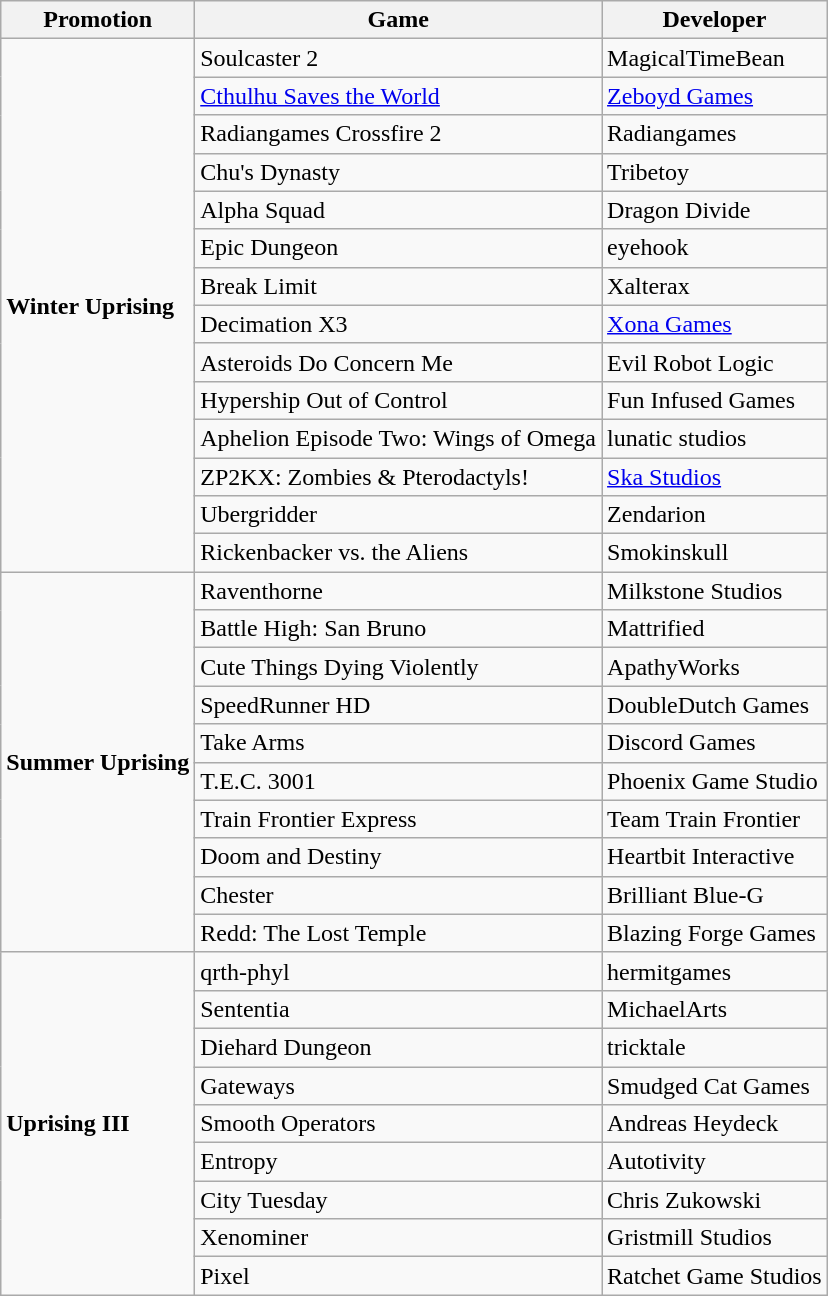<table class="wikitable">
<tr>
<th>Promotion</th>
<th>Game</th>
<th>Developer</th>
</tr>
<tr>
<td rowspan = "14"><strong>Winter Uprising</strong></td>
<td>Soulcaster 2</td>
<td>MagicalTimeBean</td>
</tr>
<tr>
<td><a href='#'>Cthulhu Saves the World</a></td>
<td><a href='#'>Zeboyd Games</a></td>
</tr>
<tr>
<td>Radiangames Crossfire 2</td>
<td>Radiangames</td>
</tr>
<tr>
<td>Chu's Dynasty</td>
<td>Tribetoy</td>
</tr>
<tr>
<td>Alpha Squad</td>
<td>Dragon Divide</td>
</tr>
<tr>
<td>Epic Dungeon</td>
<td>eyehook</td>
</tr>
<tr>
<td>Break Limit</td>
<td>Xalterax</td>
</tr>
<tr>
<td>Decimation X3</td>
<td><a href='#'>Xona Games</a></td>
</tr>
<tr>
<td>Asteroids Do Concern Me</td>
<td>Evil Robot Logic</td>
</tr>
<tr>
<td>Hypership Out of Control</td>
<td>Fun Infused Games</td>
</tr>
<tr>
<td>Aphelion Episode Two: Wings of Omega</td>
<td>lunatic studios</td>
</tr>
<tr>
<td>ZP2KX: Zombies & Pterodactyls!</td>
<td><a href='#'>Ska Studios</a></td>
</tr>
<tr>
<td>Ubergridder</td>
<td>Zendarion</td>
</tr>
<tr>
<td>Rickenbacker vs. the Aliens</td>
<td>Smokinskull</td>
</tr>
<tr>
<td rowspan = "10"><strong>Summer Uprising</strong></td>
<td>Raventhorne</td>
<td>Milkstone Studios</td>
</tr>
<tr>
<td>Battle High: San Bruno</td>
<td>Mattrified</td>
</tr>
<tr>
<td>Cute Things Dying Violently</td>
<td>ApathyWorks</td>
</tr>
<tr>
<td>SpeedRunner HD</td>
<td>DoubleDutch Games</td>
</tr>
<tr>
<td>Take Arms</td>
<td>Discord Games</td>
</tr>
<tr>
<td>T.E.C. 3001</td>
<td>Phoenix Game Studio</td>
</tr>
<tr>
<td>Train Frontier Express</td>
<td>Team Train Frontier</td>
</tr>
<tr>
<td>Doom and Destiny</td>
<td>Heartbit Interactive</td>
</tr>
<tr>
<td>Chester</td>
<td>Brilliant Blue-G</td>
</tr>
<tr>
<td>Redd: The Lost Temple</td>
<td>Blazing Forge Games</td>
</tr>
<tr>
<td rowspan = "9"><strong>Uprising III</strong></td>
<td>qrth-phyl</td>
<td>hermitgames</td>
</tr>
<tr>
<td>Sententia</td>
<td>MichaelArts</td>
</tr>
<tr>
<td>Diehard Dungeon</td>
<td>tricktale</td>
</tr>
<tr>
<td>Gateways</td>
<td>Smudged Cat Games</td>
</tr>
<tr>
<td>Smooth Operators</td>
<td>Andreas Heydeck</td>
</tr>
<tr>
<td>Entropy</td>
<td>Autotivity</td>
</tr>
<tr>
<td>City Tuesday</td>
<td>Chris Zukowski</td>
</tr>
<tr>
<td>Xenominer</td>
<td>Gristmill Studios</td>
</tr>
<tr>
<td>Pixel</td>
<td>Ratchet Game Studios</td>
</tr>
</table>
